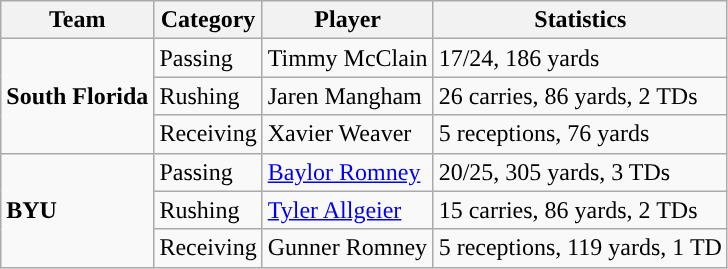<table class="wikitable" style="float: left;">
<tr>
<th>Team</th>
<th>Category</th>
<th>Player</th>
<th>Statistics</th>
</tr>
<tr>
<td rowspan=3><strong>South Florida</strong></td>
<td>Passing</td>
<td>Timmy McClain</td>
<td>17/24, 186 yards</td>
</tr>
<tr>
<td>Rushing</td>
<td>Jaren Mangham</td>
<td>26 carries, 86 yards, 2 TDs</td>
</tr>
<tr>
<td>Receiving</td>
<td>Xavier Weaver</td>
<td>5 receptions, 76 yards</td>
</tr>
<tr>
<td rowspan=3><strong>BYU</strong></td>
<td>Passing</td>
<td><a href='#'>Baylor Romney</a></td>
<td>20/25, 305 yards, 3 TDs</td>
</tr>
<tr>
<td>Rushing</td>
<td><a href='#'>Tyler Allgeier</a></td>
<td>15 carries, 86 yards, 2 TDs</td>
</tr>
<tr>
<td>Receiving</td>
<td>Gunner Romney</td>
<td>5 receptions, 119 yards, 1 TD</td>
</tr>
</table>
